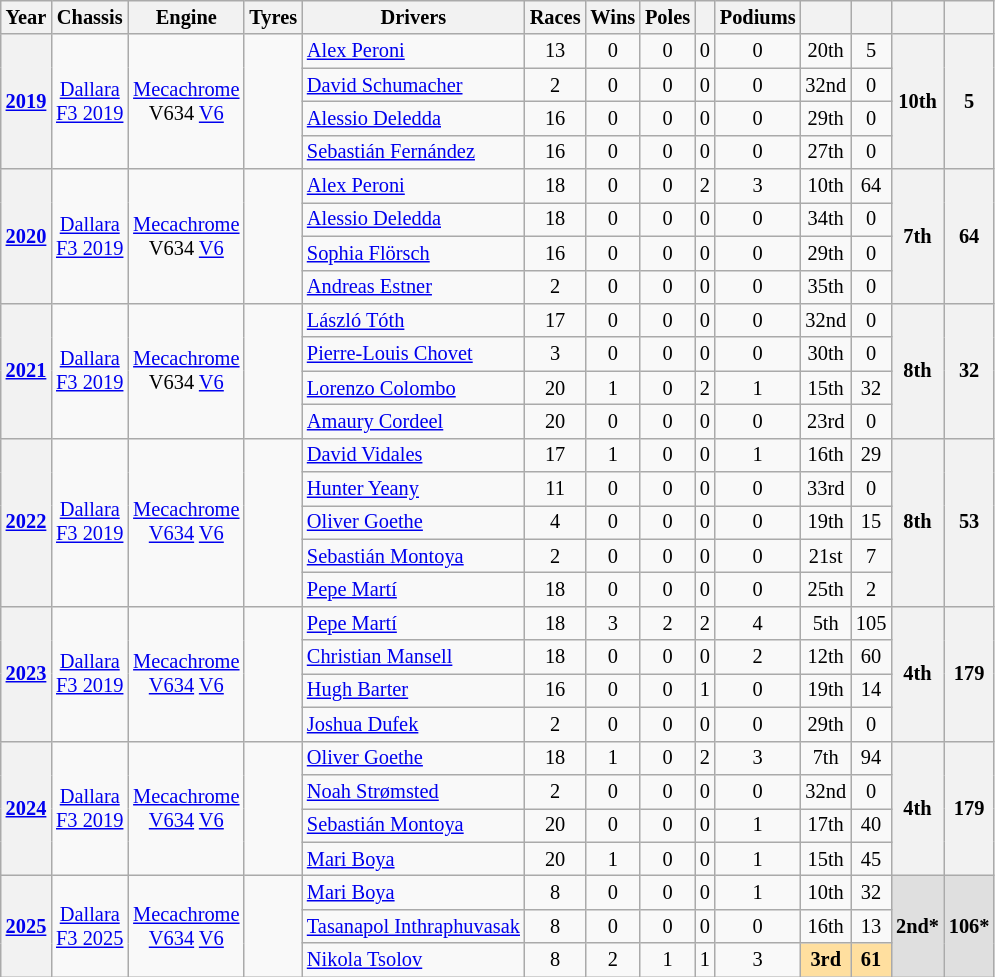<table class="wikitable" style="text-align:center; font-size:85%">
<tr>
<th>Year</th>
<th>Chassis</th>
<th>Engine</th>
<th>Tyres</th>
<th>Drivers</th>
<th>Races</th>
<th>Wins</th>
<th>Poles</th>
<th></th>
<th>Podiums</th>
<th></th>
<th></th>
<th></th>
<th></th>
</tr>
<tr>
<th rowspan="4"><a href='#'>2019</a></th>
<td rowspan=4><a href='#'>Dallara</a><br><a href='#'>F3 2019</a></td>
<td rowspan=4><a href='#'>Mecachrome</a><br>V634 <a href='#'>V6</a></td>
<td rowspan=4></td>
<td align=left> <a href='#'>Alex Peroni</a></td>
<td>13</td>
<td>0</td>
<td>0</td>
<td>0</td>
<td>0</td>
<td>20th</td>
<td>5</td>
<th rowspan=4>10th</th>
<th rowspan=4>5</th>
</tr>
<tr>
<td align=left> <a href='#'>David Schumacher</a></td>
<td>2</td>
<td>0</td>
<td>0</td>
<td>0</td>
<td>0</td>
<td>32nd</td>
<td>0</td>
</tr>
<tr>
<td align=left> <a href='#'>Alessio Deledda</a></td>
<td>16</td>
<td>0</td>
<td>0</td>
<td>0</td>
<td>0</td>
<td>29th</td>
<td>0</td>
</tr>
<tr>
<td align=left> <a href='#'>Sebastián Fernández</a></td>
<td>16</td>
<td>0</td>
<td>0</td>
<td>0</td>
<td>0</td>
<td>27th</td>
<td>0</td>
</tr>
<tr>
<th rowspan=4><a href='#'>2020</a></th>
<td rowspan=4><a href='#'>Dallara</a><br><a href='#'>F3 2019</a></td>
<td rowspan=4><a href='#'>Mecachrome</a><br>V634 <a href='#'>V6</a></td>
<td rowspan=4></td>
<td align=left> <a href='#'>Alex Peroni</a></td>
<td>18</td>
<td>0</td>
<td>0</td>
<td>2</td>
<td>3</td>
<td>10th</td>
<td>64</td>
<th rowspan=4>7th</th>
<th rowspan=4>64</th>
</tr>
<tr>
<td align=left> <a href='#'>Alessio Deledda</a></td>
<td>18</td>
<td>0</td>
<td>0</td>
<td>0</td>
<td>0</td>
<td>34th</td>
<td>0</td>
</tr>
<tr>
<td align=left> <a href='#'>Sophia Flörsch</a></td>
<td>16</td>
<td>0</td>
<td>0</td>
<td>0</td>
<td>0</td>
<td>29th</td>
<td>0</td>
</tr>
<tr>
<td align=left> <a href='#'>Andreas Estner</a></td>
<td>2</td>
<td>0</td>
<td>0</td>
<td>0</td>
<td>0</td>
<td>35th</td>
<td>0</td>
</tr>
<tr>
<th rowspan="4"><a href='#'>2021</a></th>
<td rowspan=4><a href='#'>Dallara</a><br><a href='#'>F3 2019</a></td>
<td rowspan=4><a href='#'>Mecachrome</a><br>V634 <a href='#'>V6</a></td>
<td rowspan=4></td>
<td align=left> <a href='#'>László Tóth</a></td>
<td>17</td>
<td>0</td>
<td>0</td>
<td>0</td>
<td>0</td>
<td>32nd</td>
<td>0</td>
<th rowspan="4">8th</th>
<th rowspan="4">32</th>
</tr>
<tr>
<td align=left> <a href='#'>Pierre-Louis Chovet</a></td>
<td>3</td>
<td>0</td>
<td>0</td>
<td>0</td>
<td>0</td>
<td>30th</td>
<td>0</td>
</tr>
<tr>
<td align=left> <a href='#'>Lorenzo Colombo</a></td>
<td>20</td>
<td>1</td>
<td>0</td>
<td>2</td>
<td>1</td>
<td>15th</td>
<td>32</td>
</tr>
<tr>
<td align=left> <a href='#'>Amaury Cordeel</a></td>
<td>20</td>
<td>0</td>
<td>0</td>
<td>0</td>
<td>0</td>
<td>23rd</td>
<td>0</td>
</tr>
<tr>
<th rowspan=5><a href='#'>2022</a></th>
<td rowspan=5><a href='#'>Dallara</a><br><a href='#'>F3 2019</a></td>
<td rowspan=5><a href='#'>Mecachrome</a><br><a href='#'>V634</a> <a href='#'>V6</a></td>
<td rowspan=5></td>
<td align=left> <a href='#'>David Vidales</a></td>
<td>17</td>
<td>1</td>
<td>0</td>
<td>0</td>
<td>1</td>
<td>16th</td>
<td>29</td>
<th rowspan=5>8th</th>
<th rowspan=5>53</th>
</tr>
<tr>
<td align=left> <a href='#'>Hunter Yeany</a></td>
<td>11</td>
<td>0</td>
<td>0</td>
<td>0</td>
<td>0</td>
<td>33rd</td>
<td>0</td>
</tr>
<tr>
<td align=left> <a href='#'>Oliver Goethe</a></td>
<td>4</td>
<td>0</td>
<td>0</td>
<td>0</td>
<td>0</td>
<td>19th</td>
<td>15</td>
</tr>
<tr>
<td align=left> <a href='#'>Sebastián Montoya</a></td>
<td>2</td>
<td>0</td>
<td>0</td>
<td>0</td>
<td>0</td>
<td>21st</td>
<td>7</td>
</tr>
<tr>
<td align=left> <a href='#'>Pepe Martí</a></td>
<td>18</td>
<td>0</td>
<td>0</td>
<td>0</td>
<td>0</td>
<td>25th</td>
<td>2</td>
</tr>
<tr>
<th rowspan=4><a href='#'>2023</a></th>
<td rowspan=4><a href='#'>Dallara</a><br><a href='#'>F3 2019</a></td>
<td rowspan=4><a href='#'>Mecachrome</a><br><a href='#'>V634</a> <a href='#'>V6</a></td>
<td rowspan=4></td>
<td align=left> <a href='#'>Pepe Martí</a></td>
<td>18</td>
<td>3</td>
<td>2</td>
<td>2</td>
<td>4</td>
<td style="background:#;">5th</td>
<td style="background:#;">105</td>
<th rowspan=4 style="background:#;">4th</th>
<th rowspan=4 style="background:#;">179</th>
</tr>
<tr>
<td align=left> <a href='#'>Christian Mansell</a></td>
<td>18</td>
<td>0</td>
<td>0</td>
<td>0</td>
<td>2</td>
<td style="background:#;">12th</td>
<td style="background:#;">60</td>
</tr>
<tr>
<td align=left> <a href='#'>Hugh Barter</a></td>
<td>16</td>
<td>0</td>
<td>0</td>
<td>1</td>
<td>0</td>
<td style="background:#;">19th</td>
<td style="background:#;">14</td>
</tr>
<tr>
<td align=left> <a href='#'>Joshua Dufek</a></td>
<td>2</td>
<td>0</td>
<td>0</td>
<td>0</td>
<td>0</td>
<td style="background:#;">29th</td>
<td style="background:#;">0</td>
</tr>
<tr>
<th rowspan=4><a href='#'>2024</a></th>
<td rowspan=4><a href='#'>Dallara</a><br><a href='#'>F3 2019</a></td>
<td rowspan=4><a href='#'>Mecachrome</a><br><a href='#'>V634</a> <a href='#'>V6</a></td>
<td rowspan=4></td>
<td align=left> <a href='#'>Oliver Goethe</a></td>
<td>18</td>
<td>1</td>
<td>0</td>
<td>2</td>
<td>3</td>
<td style="background:#;">7th</td>
<td style="background:#;">94</td>
<th rowspan=4 style="background:#;">4th</th>
<th rowspan=4 style="background:#;">179</th>
</tr>
<tr>
<td align=left> <a href='#'>Noah Strømsted</a></td>
<td>2</td>
<td>0</td>
<td>0</td>
<td>0</td>
<td>0</td>
<td style="background:#;">32nd</td>
<td style="background:#;">0</td>
</tr>
<tr>
<td align=left> <a href='#'>Sebastián Montoya</a></td>
<td>20</td>
<td>0</td>
<td>0</td>
<td>0</td>
<td>1</td>
<td style="background:#;">17th</td>
<td style="background:#;">40</td>
</tr>
<tr>
<td align=left> <a href='#'>Mari Boya</a></td>
<td>20</td>
<td>1</td>
<td>0</td>
<td>0</td>
<td>1</td>
<td style="background:#;">15th</td>
<td style="background:#;">45</td>
</tr>
<tr>
<th rowspan=3><a href='#'>2025</a></th>
<td rowspan=3><a href='#'>Dallara</a><br><a href='#'>F3 2025</a></td>
<td rowspan=3><a href='#'>Mecachrome</a><br><a href='#'>V634</a> <a href='#'>V6</a></td>
<td rowspan=3></td>
<td align=left> <a href='#'>Mari Boya</a></td>
<td>8</td>
<td>0</td>
<td>0</td>
<td>0</td>
<td>1</td>
<td style="background:#;">10th</td>
<td style="background:#;">32</td>
<th rowspan=3 style="background:#DFDFDF;">2nd*</th>
<th rowspan=3 style="background:#DFDFDF;">106*</th>
</tr>
<tr>
<td align=left> <a href='#'>Tasanapol Inthraphuvasak</a></td>
<td>8</td>
<td>0</td>
<td>0</td>
<td>0</td>
<td>0</td>
<td style="background:#;">16th</td>
<td style="background:#;">13</td>
</tr>
<tr>
<td align=left> <a href='#'>Nikola Tsolov</a></td>
<td>8</td>
<td>2</td>
<td>1</td>
<td>1</td>
<td>3</td>
<td style="background:#FFDF9F;"><strong>3rd</strong></td>
<td style="background:#FFDF9F;"><strong>61</strong></td>
</tr>
</table>
